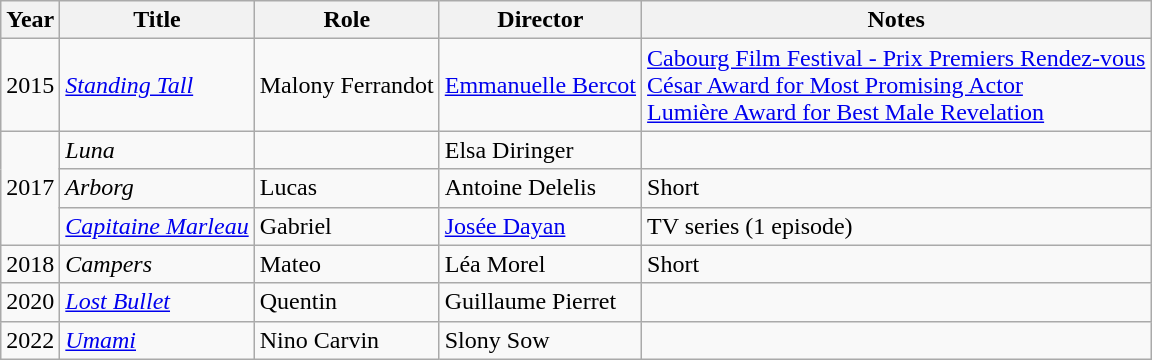<table class="wikitable sortable">
<tr>
<th>Year</th>
<th>Title</th>
<th>Role</th>
<th>Director</th>
<th class="unsortable">Notes</th>
</tr>
<tr>
<td>2015</td>
<td><em><a href='#'>Standing Tall</a></em></td>
<td>Malony Ferrandot</td>
<td><a href='#'>Emmanuelle Bercot</a></td>
<td><a href='#'>Cabourg Film Festival - Prix Premiers Rendez-vous</a><br><a href='#'>César Award for Most Promising Actor</a><br><a href='#'>Lumière Award for Best Male Revelation</a></td>
</tr>
<tr>
<td rowspan=3>2017</td>
<td><em>Luna</em></td>
<td></td>
<td>Elsa Diringer</td>
<td></td>
</tr>
<tr>
<td><em>Arborg</em></td>
<td>Lucas</td>
<td>Antoine Delelis</td>
<td>Short</td>
</tr>
<tr>
<td><em><a href='#'>Capitaine Marleau</a></em></td>
<td>Gabriel</td>
<td><a href='#'>Josée Dayan</a></td>
<td>TV series (1 episode)</td>
</tr>
<tr>
<td>2018</td>
<td><em>Campers</em></td>
<td>Mateo</td>
<td>Léa Morel</td>
<td>Short</td>
</tr>
<tr>
<td>2020</td>
<td><em><a href='#'>Lost Bullet</a></em></td>
<td>Quentin</td>
<td>Guillaume Pierret</td>
<td></td>
</tr>
<tr>
<td>2022</td>
<td><em><a href='#'>Umami</a></em></td>
<td>Nino Carvin</td>
<td>Slony Sow</td>
<td></td>
</tr>
</table>
